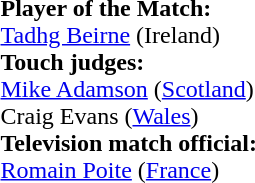<table style="width:100%">
<tr>
<td><br><strong>Player of the Match:</strong>
<br><a href='#'>Tadhg Beirne</a> (Ireland)<br><strong>Touch judges:</strong>
<br><a href='#'>Mike Adamson</a> (<a href='#'>Scotland</a>)
<br>Craig Evans (<a href='#'>Wales</a>)
<br><strong>Television match official:</strong>
<br><a href='#'>Romain Poite</a> (<a href='#'>France</a>)</td>
</tr>
</table>
